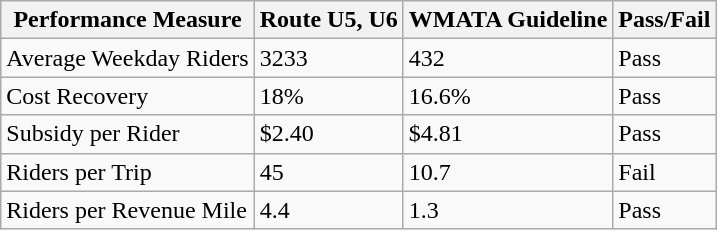<table class="wikitable">
<tr>
<th>Performance Measure</th>
<th>Route U5, U6</th>
<th>WMATA Guideline</th>
<th>Pass/Fail</th>
</tr>
<tr>
<td>Average Weekday Riders</td>
<td>3233</td>
<td>432</td>
<td>Pass</td>
</tr>
<tr>
<td>Cost Recovery</td>
<td>18%</td>
<td>16.6%</td>
<td>Pass</td>
</tr>
<tr>
<td>Subsidy per Rider</td>
<td>$2.40</td>
<td>$4.81</td>
<td>Pass</td>
</tr>
<tr>
<td>Riders per Trip</td>
<td>45</td>
<td>10.7</td>
<td>Fail</td>
</tr>
<tr>
<td>Riders per Revenue Mile</td>
<td>4.4</td>
<td>1.3</td>
<td>Pass</td>
</tr>
</table>
